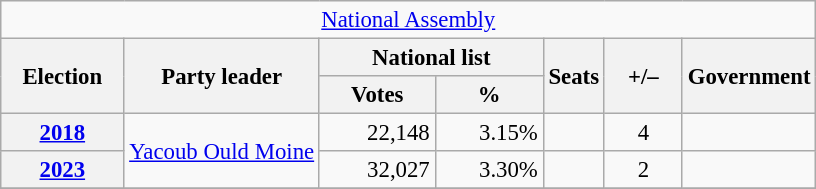<table class="wikitable" style="text-align:right;font-size:95%;">
<tr>
<td colspan="7" align="center"><a href='#'>National Assembly</a></td>
</tr>
<tr>
<th rowspan="2" width="75">Election</th>
<th rowspan="2">Party leader</th>
<th colspan="2">National list</th>
<th rowspan="2">Seats</th>
<th rowspan="2" width="45">+/–</th>
<th rowspan="2">Government</th>
</tr>
<tr>
<th width="70">Votes</th>
<th width="65">%</th>
</tr>
<tr>
<th><a href='#'>2018</a></th>
<td rowspan="2" style="text-align:left;"><a href='#'>Yacoub Ould Moine</a></td>
<td>22,148</td>
<td>3.15%</td>
<td></td>
<td style="text-align:center;"> 4</td>
<td></td>
</tr>
<tr>
<th><a href='#'>2023</a></th>
<td>32,027</td>
<td>3.30%</td>
<td></td>
<td style="text-align:center;"> 2</td>
<td></td>
</tr>
<tr>
</tr>
</table>
